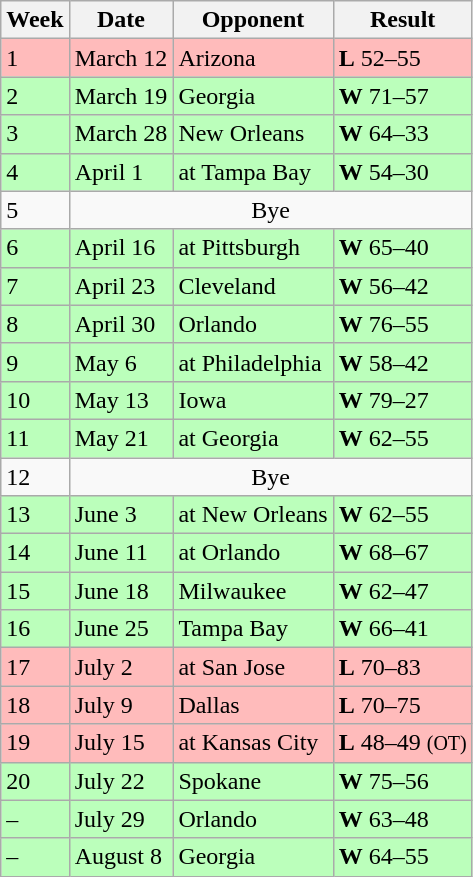<table class="wikitable">
<tr>
<th>Week</th>
<th>Date</th>
<th>Opponent</th>
<th>Result</th>
</tr>
<tr bgcolor="#ffbbbb">
<td>1</td>
<td>March 12</td>
<td>Arizona</td>
<td><strong>L</strong> 52–55</td>
</tr>
<tr bgcolor="#bbffbb">
<td>2</td>
<td>March 19</td>
<td>Georgia</td>
<td><strong>W</strong> 71–57</td>
</tr>
<tr bgcolor="#bbffbb">
<td>3</td>
<td>March 28</td>
<td>New Orleans</td>
<td><strong>W</strong> 64–33</td>
</tr>
<tr bgcolor="#bbffbb">
<td>4</td>
<td>April 1</td>
<td>at Tampa Bay</td>
<td><strong>W</strong> 54–30</td>
</tr>
<tr>
<td>5</td>
<td colspan="3" align="center">Bye</td>
</tr>
<tr bgcolor="#bbffbb">
<td>6</td>
<td>April 16</td>
<td>at Pittsburgh</td>
<td><strong>W</strong> 65–40</td>
</tr>
<tr bgcolor="#bbffbb">
<td>7</td>
<td>April 23</td>
<td>Cleveland</td>
<td><strong>W</strong> 56–42</td>
</tr>
<tr bgcolor="#bbffbb">
<td>8</td>
<td>April 30</td>
<td>Orlando</td>
<td><strong>W</strong> 76–55</td>
</tr>
<tr bgcolor="#bbffbb">
<td>9</td>
<td>May 6</td>
<td>at Philadelphia</td>
<td><strong>W</strong> 58–42</td>
</tr>
<tr bgcolor="#bbffbb">
<td>10</td>
<td>May 13</td>
<td>Iowa</td>
<td><strong>W</strong> 79–27</td>
</tr>
<tr bgcolor="#bbffbb">
<td>11</td>
<td>May 21</td>
<td>at Georgia</td>
<td><strong>W</strong> 62–55</td>
</tr>
<tr>
<td>12</td>
<td colspan="3" align="center">Bye</td>
</tr>
<tr bgcolor="#bbffbb">
<td>13</td>
<td>June 3</td>
<td>at New Orleans</td>
<td><strong>W</strong> 62–55</td>
</tr>
<tr bgcolor="#bbffbb">
<td>14</td>
<td>June 11</td>
<td>at Orlando</td>
<td><strong>W</strong> 68–67</td>
</tr>
<tr bgcolor="#bbffbb">
<td>15</td>
<td>June 18</td>
<td>Milwaukee</td>
<td><strong>W</strong> 62–47</td>
</tr>
<tr bgcolor="#bbffbb">
<td>16</td>
<td>June 25</td>
<td>Tampa Bay</td>
<td><strong>W</strong> 66–41</td>
</tr>
<tr bgcolor="#ffbbbb">
<td>17</td>
<td>July 2</td>
<td>at San Jose</td>
<td><strong>L</strong> 70–83</td>
</tr>
<tr bgcolor="#ffbbbb">
<td>18</td>
<td>July 9</td>
<td>Dallas</td>
<td><strong>L</strong> 70–75</td>
</tr>
<tr bgcolor="#ffbbbb">
<td>19</td>
<td>July 15</td>
<td>at Kansas City</td>
<td><strong>L</strong> 48–49 <small>(OT)</small></td>
</tr>
<tr bgcolor="#bbffbb">
<td>20</td>
<td>July 22</td>
<td>Spokane</td>
<td><strong>W</strong> 75–56</td>
</tr>
<tr bgcolor="#bbffbb">
<td>–</td>
<td>July 29</td>
<td>Orlando</td>
<td><strong>W</strong> 63–48</td>
</tr>
<tr bgcolor="#bbffbb">
<td>–</td>
<td>August 8</td>
<td>Georgia</td>
<td><strong>W</strong> 64–55</td>
</tr>
</table>
